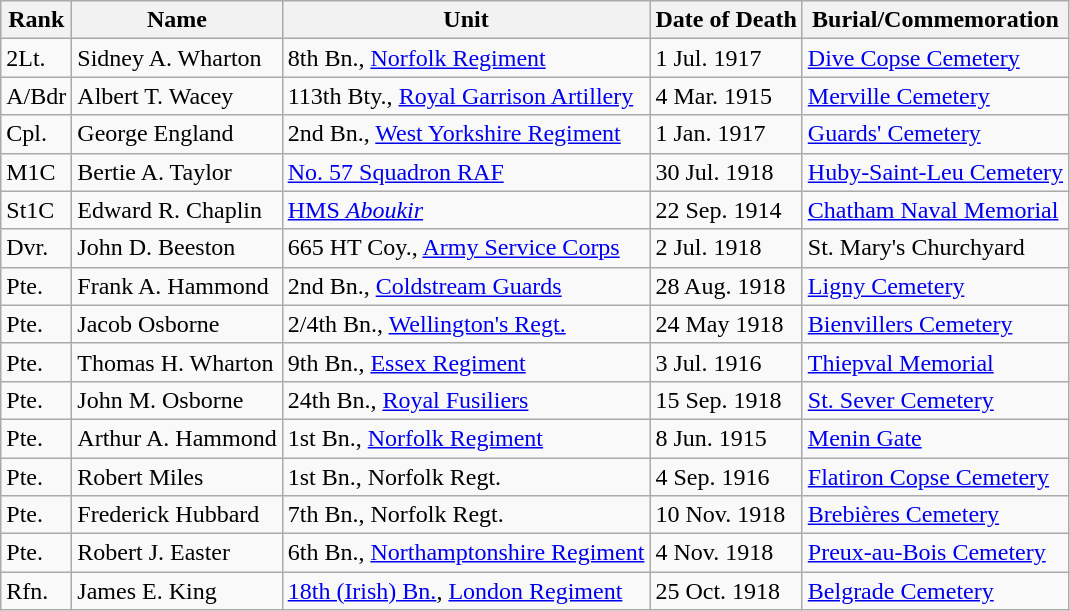<table class="wikitable">
<tr>
<th>Rank</th>
<th>Name</th>
<th>Unit</th>
<th>Date of Death</th>
<th>Burial/Commemoration</th>
</tr>
<tr>
<td>2Lt.</td>
<td>Sidney A. Wharton</td>
<td>8th Bn., <a href='#'>Norfolk Regiment</a></td>
<td>1 Jul. 1917</td>
<td><a href='#'>Dive Copse Cemetery</a></td>
</tr>
<tr>
<td>A/Bdr</td>
<td>Albert T. Wacey</td>
<td>113th Bty., <a href='#'>Royal Garrison Artillery</a></td>
<td>4 Mar. 1915</td>
<td><a href='#'>Merville Cemetery</a></td>
</tr>
<tr>
<td>Cpl.</td>
<td>George England</td>
<td>2nd Bn., <a href='#'>West Yorkshire Regiment</a></td>
<td>1 Jan. 1917</td>
<td><a href='#'>Guards' Cemetery</a></td>
</tr>
<tr>
<td>M1C</td>
<td>Bertie A. Taylor</td>
<td><a href='#'>No. 57 Squadron RAF</a></td>
<td>30 Jul. 1918</td>
<td><a href='#'>Huby-Saint-Leu Cemetery</a></td>
</tr>
<tr>
<td>St1C</td>
<td>Edward R. Chaplin</td>
<td><a href='#'>HMS <em>Aboukir</em></a></td>
<td>22 Sep. 1914</td>
<td><a href='#'>Chatham Naval Memorial</a></td>
</tr>
<tr>
<td>Dvr.</td>
<td>John D. Beeston</td>
<td>665 HT Coy., <a href='#'>Army Service Corps</a></td>
<td>2 Jul. 1918</td>
<td>St. Mary's Churchyard</td>
</tr>
<tr>
<td>Pte.</td>
<td>Frank A. Hammond</td>
<td>2nd Bn., <a href='#'>Coldstream Guards</a></td>
<td>28 Aug. 1918</td>
<td><a href='#'>Ligny Cemetery</a></td>
</tr>
<tr>
<td>Pte.</td>
<td>Jacob Osborne</td>
<td>2/4th Bn., <a href='#'>Wellington's Regt.</a></td>
<td>24 May 1918</td>
<td><a href='#'>Bienvillers Cemetery</a></td>
</tr>
<tr>
<td>Pte.</td>
<td>Thomas H. Wharton</td>
<td>9th Bn., <a href='#'>Essex Regiment</a></td>
<td>3 Jul. 1916</td>
<td><a href='#'>Thiepval Memorial</a></td>
</tr>
<tr>
<td>Pte.</td>
<td>John M. Osborne</td>
<td>24th Bn., <a href='#'>Royal Fusiliers</a></td>
<td>15 Sep. 1918</td>
<td><a href='#'>St. Sever Cemetery</a></td>
</tr>
<tr>
<td>Pte.</td>
<td>Arthur A. Hammond</td>
<td>1st Bn., <a href='#'>Norfolk Regiment</a></td>
<td>8 Jun. 1915</td>
<td><a href='#'>Menin Gate</a></td>
</tr>
<tr>
<td>Pte.</td>
<td>Robert Miles</td>
<td>1st Bn., Norfolk Regt.</td>
<td>4 Sep. 1916</td>
<td><a href='#'>Flatiron Copse Cemetery</a></td>
</tr>
<tr>
<td>Pte.</td>
<td>Frederick Hubbard</td>
<td>7th Bn., Norfolk Regt.</td>
<td>10 Nov. 1918</td>
<td><a href='#'>Brebières Cemetery</a></td>
</tr>
<tr>
<td>Pte.</td>
<td>Robert J. Easter</td>
<td>6th Bn., <a href='#'>Northamptonshire Regiment</a></td>
<td>4 Nov. 1918</td>
<td><a href='#'>Preux-au-Bois Cemetery</a></td>
</tr>
<tr>
<td>Rfn.</td>
<td>James E. King</td>
<td><a href='#'>18th (Irish) Bn.</a>, <a href='#'>London Regiment</a></td>
<td>25 Oct. 1918</td>
<td><a href='#'>Belgrade Cemetery</a></td>
</tr>
</table>
